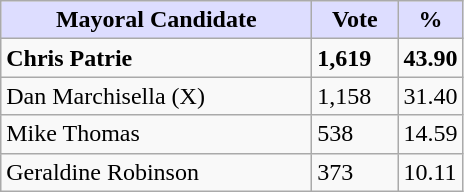<table class="wikitable">
<tr>
<th style="background:#ddf; width:200px;">Mayoral Candidate</th>
<th style="background:#ddf; width:50px;">Vote</th>
<th style="background:#ddf; width:30px;">%</th>
</tr>
<tr>
<td><strong>Chris Patrie</strong></td>
<td><strong>1,619</strong></td>
<td><strong>43.90</strong></td>
</tr>
<tr>
<td>Dan Marchisella (X)</td>
<td>1,158</td>
<td>31.40</td>
</tr>
<tr>
<td>Mike Thomas</td>
<td>538</td>
<td>14.59</td>
</tr>
<tr>
<td>Geraldine Robinson</td>
<td>373</td>
<td>10.11</td>
</tr>
</table>
